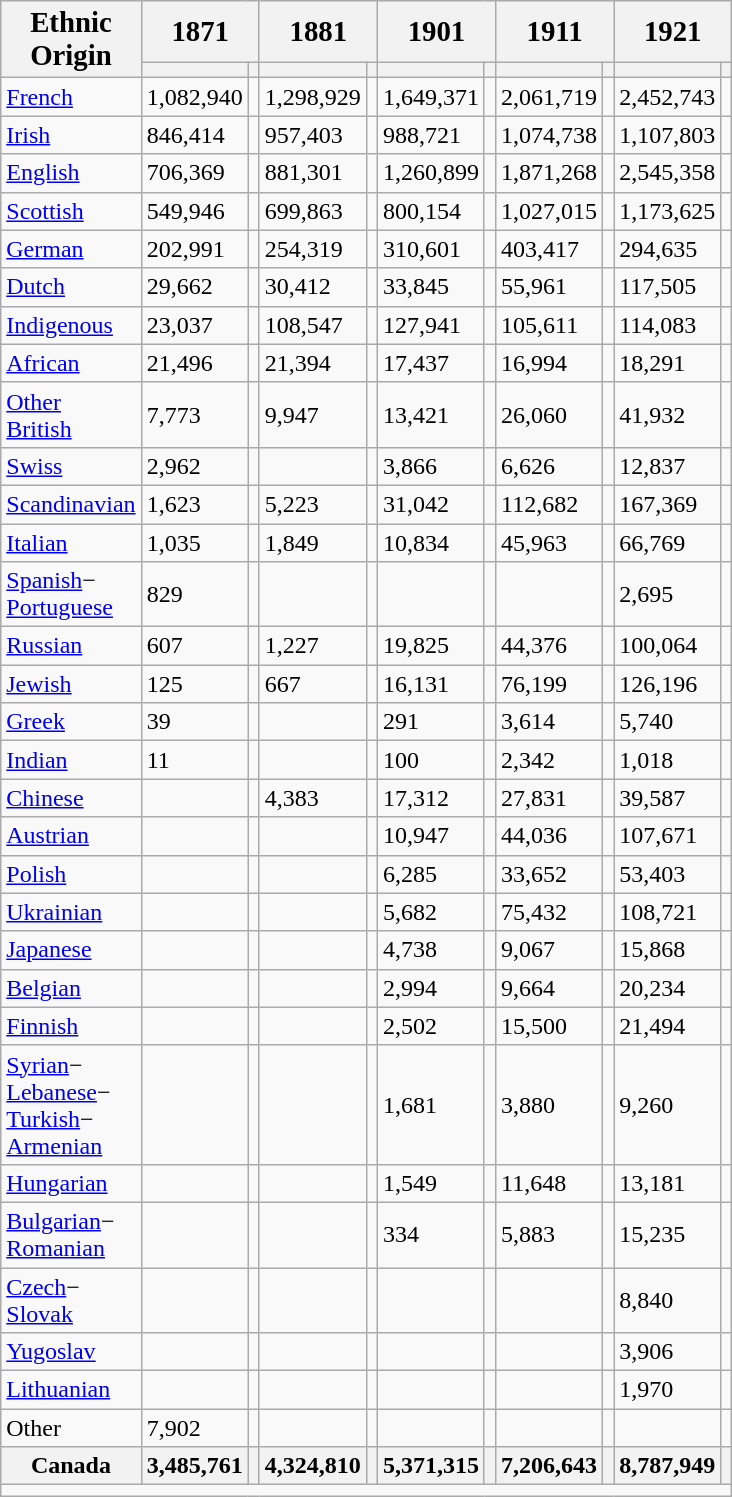<table class="wikitable sortable sticky-header-multi" style=text-align:center" style="margin:1em auto;">
<tr>
<th rowspan="2"><big>Ethnic<br>Origin</big></th>
<th colspan="2"><big>1871</big><br></th>
<th colspan="2"><big>1881</big><br></th>
<th colspan="2"><big>1901</big><br></th>
<th colspan="2"><big>1911</big><br></th>
<th colspan="2"><big>1921</big><br></th>
</tr>
<tr>
<th><a href='#'></a></th>
<th></th>
<th></th>
<th></th>
<th></th>
<th></th>
<th></th>
<th></th>
<th></th>
<th></th>
</tr>
<tr>
<td><a href='#'>French</a></td>
<td>1,082,940</td>
<td></td>
<td>1,298,929</td>
<td></td>
<td>1,649,371</td>
<td></td>
<td>2,061,719</td>
<td></td>
<td>2,452,743</td>
<td></td>
</tr>
<tr>
<td><a href='#'>Irish</a></td>
<td>846,414</td>
<td></td>
<td>957,403</td>
<td></td>
<td>988,721</td>
<td></td>
<td>1,074,738</td>
<td></td>
<td>1,107,803</td>
<td></td>
</tr>
<tr>
<td><a href='#'>English</a></td>
<td>706,369</td>
<td></td>
<td>881,301</td>
<td></td>
<td>1,260,899</td>
<td></td>
<td>1,871,268</td>
<td></td>
<td>2,545,358</td>
<td></td>
</tr>
<tr>
<td><a href='#'>Scottish</a></td>
<td>549,946</td>
<td></td>
<td>699,863</td>
<td></td>
<td>800,154</td>
<td></td>
<td>1,027,015</td>
<td></td>
<td>1,173,625</td>
<td></td>
</tr>
<tr>
<td><a href='#'>German</a></td>
<td>202,991</td>
<td></td>
<td>254,319</td>
<td></td>
<td>310,601</td>
<td></td>
<td>403,417</td>
<td></td>
<td>294,635</td>
<td></td>
</tr>
<tr>
<td><a href='#'>Dutch</a></td>
<td>29,662</td>
<td></td>
<td>30,412</td>
<td></td>
<td>33,845</td>
<td></td>
<td>55,961</td>
<td></td>
<td>117,505</td>
<td></td>
</tr>
<tr>
<td><a href='#'>Indigenous</a></td>
<td>23,037</td>
<td></td>
<td>108,547</td>
<td></td>
<td>127,941</td>
<td></td>
<td>105,611</td>
<td></td>
<td>114,083</td>
<td></td>
</tr>
<tr>
<td><a href='#'>African</a></td>
<td>21,496</td>
<td></td>
<td>21,394</td>
<td></td>
<td>17,437</td>
<td></td>
<td>16,994</td>
<td></td>
<td>18,291</td>
<td></td>
</tr>
<tr>
<td><a href='#'>Other<br>British</a></td>
<td>7,773</td>
<td></td>
<td>9,947</td>
<td></td>
<td>13,421</td>
<td></td>
<td>26,060</td>
<td></td>
<td>41,932</td>
<td></td>
</tr>
<tr>
<td><a href='#'>Swiss</a></td>
<td>2,962</td>
<td></td>
<td></td>
<td></td>
<td>3,866</td>
<td></td>
<td>6,626</td>
<td></td>
<td>12,837</td>
<td></td>
</tr>
<tr>
<td><a href='#'>Scandinavian</a></td>
<td>1,623</td>
<td></td>
<td>5,223</td>
<td></td>
<td>31,042</td>
<td></td>
<td>112,682</td>
<td></td>
<td>167,369</td>
<td></td>
</tr>
<tr>
<td><a href='#'>Italian</a></td>
<td>1,035</td>
<td></td>
<td>1,849</td>
<td></td>
<td>10,834</td>
<td></td>
<td>45,963</td>
<td></td>
<td>66,769</td>
<td></td>
</tr>
<tr>
<td><a href='#'>Spanish</a>−<br><a href='#'>Portuguese</a></td>
<td>829</td>
<td></td>
<td></td>
<td></td>
<td></td>
<td></td>
<td></td>
<td></td>
<td>2,695</td>
<td></td>
</tr>
<tr>
<td><a href='#'>Russian</a></td>
<td>607</td>
<td></td>
<td>1,227</td>
<td></td>
<td>19,825</td>
<td></td>
<td>44,376</td>
<td></td>
<td>100,064</td>
<td></td>
</tr>
<tr>
<td><a href='#'>Jewish</a></td>
<td>125</td>
<td></td>
<td>667</td>
<td></td>
<td>16,131</td>
<td></td>
<td>76,199</td>
<td></td>
<td>126,196</td>
<td></td>
</tr>
<tr>
<td><a href='#'>Greek</a></td>
<td>39</td>
<td></td>
<td></td>
<td></td>
<td>291</td>
<td></td>
<td>3,614</td>
<td></td>
<td>5,740</td>
<td></td>
</tr>
<tr>
<td><a href='#'>Indian</a></td>
<td>11</td>
<td></td>
<td></td>
<td></td>
<td>100</td>
<td></td>
<td>2,342</td>
<td></td>
<td>1,018</td>
<td></td>
</tr>
<tr>
<td><a href='#'>Chinese</a></td>
<td></td>
<td></td>
<td>4,383</td>
<td></td>
<td>17,312</td>
<td></td>
<td>27,831</td>
<td></td>
<td>39,587</td>
<td></td>
</tr>
<tr>
<td><a href='#'>Austrian</a></td>
<td></td>
<td></td>
<td></td>
<td></td>
<td>10,947</td>
<td></td>
<td>44,036</td>
<td></td>
<td>107,671</td>
<td></td>
</tr>
<tr>
<td><a href='#'>Polish</a></td>
<td></td>
<td></td>
<td></td>
<td></td>
<td>6,285</td>
<td></td>
<td>33,652</td>
<td></td>
<td>53,403</td>
<td></td>
</tr>
<tr>
<td><a href='#'>Ukrainian</a></td>
<td></td>
<td></td>
<td></td>
<td></td>
<td>5,682</td>
<td></td>
<td>75,432</td>
<td></td>
<td>108,721</td>
<td></td>
</tr>
<tr>
<td><a href='#'>Japanese</a></td>
<td></td>
<td></td>
<td></td>
<td></td>
<td>4,738</td>
<td></td>
<td>9,067</td>
<td></td>
<td>15,868</td>
<td></td>
</tr>
<tr>
<td><a href='#'>Belgian</a></td>
<td></td>
<td></td>
<td></td>
<td></td>
<td>2,994</td>
<td></td>
<td>9,664</td>
<td></td>
<td>20,234</td>
<td></td>
</tr>
<tr>
<td><a href='#'>Finnish</a></td>
<td></td>
<td></td>
<td></td>
<td></td>
<td>2,502</td>
<td></td>
<td>15,500</td>
<td></td>
<td>21,494</td>
<td></td>
</tr>
<tr>
<td><a href='#'>Syrian</a>−<br><a href='#'>Lebanese</a>−<br><a href='#'>Turkish</a>−<br><a href='#'>Armenian</a></td>
<td></td>
<td></td>
<td></td>
<td></td>
<td>1,681</td>
<td></td>
<td>3,880</td>
<td></td>
<td>9,260</td>
<td></td>
</tr>
<tr>
<td><a href='#'>Hungarian</a></td>
<td></td>
<td></td>
<td></td>
<td></td>
<td>1,549</td>
<td></td>
<td>11,648</td>
<td></td>
<td>13,181</td>
<td></td>
</tr>
<tr>
<td><a href='#'>Bulgarian</a>−<br><a href='#'>Romanian</a></td>
<td></td>
<td></td>
<td></td>
<td></td>
<td>334</td>
<td></td>
<td>5,883</td>
<td></td>
<td>15,235</td>
<td></td>
</tr>
<tr>
<td><a href='#'>Czech</a>−<br><a href='#'>Slovak</a></td>
<td></td>
<td></td>
<td></td>
<td></td>
<td></td>
<td></td>
<td></td>
<td></td>
<td>8,840</td>
<td></td>
</tr>
<tr>
<td><a href='#'>Yugoslav</a></td>
<td></td>
<td></td>
<td></td>
<td></td>
<td></td>
<td></td>
<td></td>
<td></td>
<td>3,906</td>
<td></td>
</tr>
<tr>
<td><a href='#'>Lithuanian</a></td>
<td></td>
<td></td>
<td></td>
<td></td>
<td></td>
<td></td>
<td></td>
<td></td>
<td>1,970</td>
<td></td>
</tr>
<tr>
<td>Other</td>
<td>7,902</td>
<td></td>
<td></td>
<td></td>
<td></td>
<td></td>
<td></td>
<td></td>
<td></td>
<td></td>
</tr>
<tr>
<th> Canada</th>
<th>3,485,761</th>
<th></th>
<th>4,324,810</th>
<th></th>
<th>5,371,315</th>
<th></th>
<th>7,206,643</th>
<th></th>
<th>8,787,949</th>
<th></th>
</tr>
<tr class="sortbottom">
<td colspan="11"></td>
</tr>
</table>
